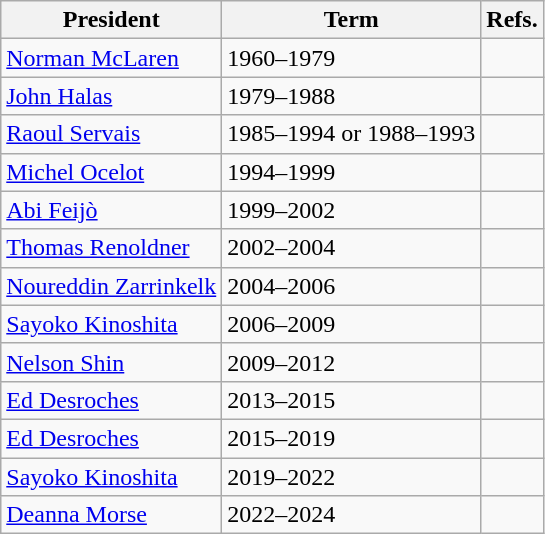<table class="wikitable">
<tr>
<th>President</th>
<th>Term</th>
<th>Refs.</th>
</tr>
<tr>
<td><a href='#'>Norman McLaren</a></td>
<td>1960–1979</td>
<td></td>
</tr>
<tr>
<td><a href='#'>John Halas</a></td>
<td>1979–1988</td>
<td></td>
</tr>
<tr>
<td><a href='#'>Raoul Servais</a></td>
<td>1985–1994 or 1988–1993</td>
<td></td>
</tr>
<tr>
<td><a href='#'>Michel Ocelot</a></td>
<td>1994–1999</td>
<td></td>
</tr>
<tr>
<td><a href='#'>Abi Feijò</a></td>
<td>1999–2002</td>
<td></td>
</tr>
<tr>
<td><a href='#'>Thomas Renoldner</a></td>
<td>2002–2004</td>
<td></td>
</tr>
<tr>
<td><a href='#'>Noureddin Zarrinkelk</a></td>
<td>2004–2006</td>
<td></td>
</tr>
<tr>
<td><a href='#'>Sayoko Kinoshita</a></td>
<td>2006–2009</td>
<td></td>
</tr>
<tr>
<td><a href='#'>Nelson Shin</a></td>
<td>2009–2012</td>
<td></td>
</tr>
<tr>
<td><a href='#'>Ed Desroches</a></td>
<td>2013–2015</td>
<td></td>
</tr>
<tr>
<td><a href='#'>Ed Desroches</a></td>
<td>2015–2019</td>
<td></td>
</tr>
<tr>
<td><a href='#'>Sayoko Kinoshita</a></td>
<td>2019–2022</td>
<td></td>
</tr>
<tr>
<td><a href='#'>Deanna Morse</a></td>
<td>2022–2024</td>
<td></td>
</tr>
</table>
